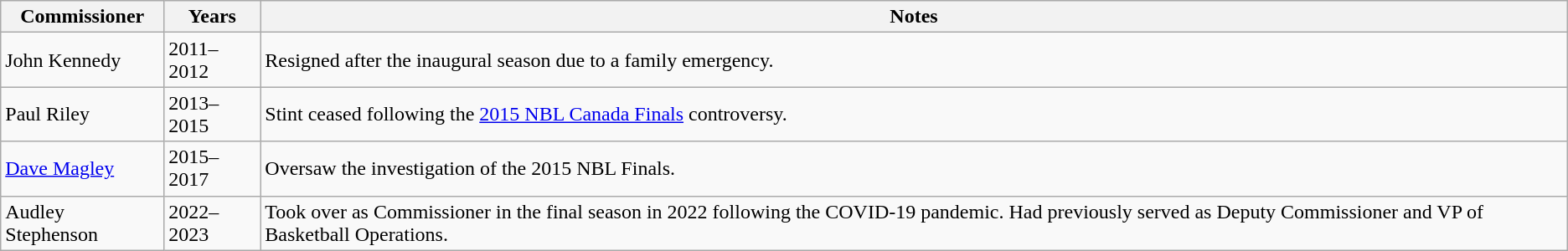<table class="wikitable">
<tr>
<th>Commissioner</th>
<th>Years</th>
<th>Notes</th>
</tr>
<tr>
<td>John Kennedy</td>
<td>2011–2012</td>
<td>Resigned after the inaugural season due to a family emergency.</td>
</tr>
<tr>
<td>Paul Riley</td>
<td>2013–2015</td>
<td>Stint ceased following the <a href='#'>2015 NBL Canada Finals</a> controversy.</td>
</tr>
<tr>
<td><a href='#'>Dave Magley</a></td>
<td>2015–2017</td>
<td>Oversaw the investigation of the 2015 NBL Finals.</td>
</tr>
<tr>
<td>Audley Stephenson</td>
<td>2022–2023</td>
<td>Took over as Commissioner in the final season in 2022 following the COVID-19 pandemic. Had previously served as Deputy Commissioner and VP of Basketball Operations.</td>
</tr>
</table>
